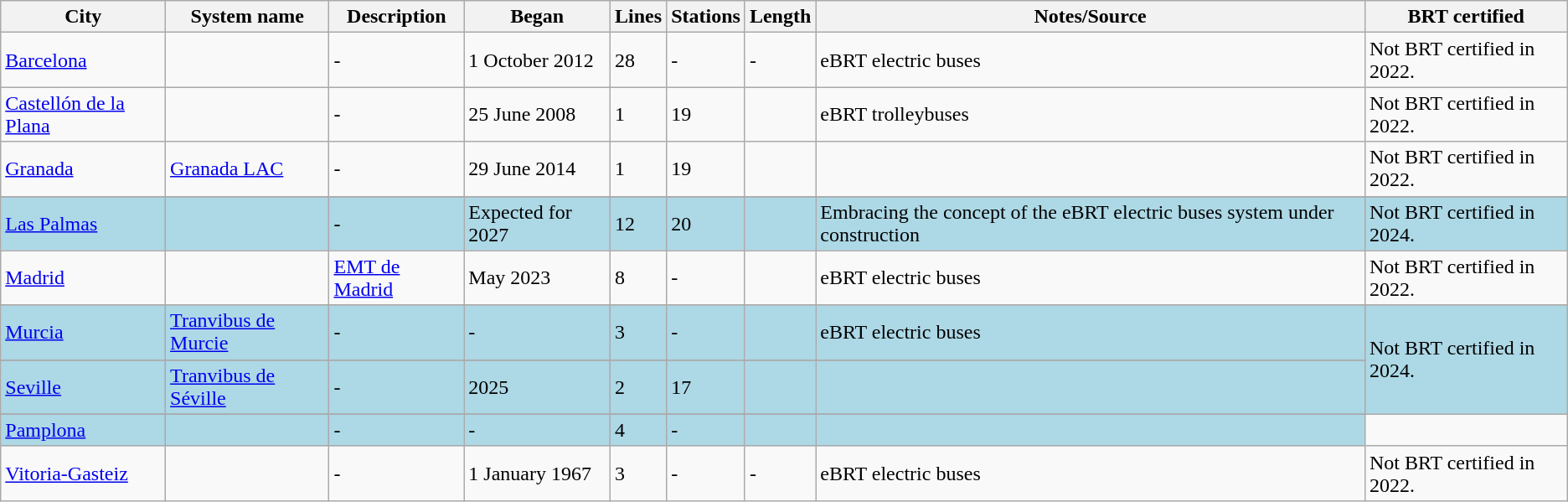<table class="wikitable">
<tr>
<th>City</th>
<th>System name</th>
<th>Description</th>
<th>Began</th>
<th>Lines</th>
<th>Stations</th>
<th>Length</th>
<th>Notes/Source</th>
<th>BRT certified</th>
</tr>
<tr>
<td><a href='#'>Barcelona</a></td>
<td></td>
<td>-</td>
<td>1 October 2012</td>
<td>28</td>
<td>-</td>
<td>-</td>
<td>eBRT electric buses </td>
<td>Not BRT certified in 2022.</td>
</tr>
<tr>
<td><a href='#'>Castellón de la Plana</a></td>
<td></td>
<td>-</td>
<td>25 June 2008</td>
<td>1</td>
<td>19</td>
<td></td>
<td>eBRT trolleybuses</td>
<td>Not BRT certified in 2022.</td>
</tr>
<tr>
<td><a href='#'>Granada</a></td>
<td><a href='#'>Granada LAC</a></td>
<td>-</td>
<td>29 June 2014</td>
<td>1</td>
<td>19</td>
<td></td>
<td></td>
<td>Not BRT certified in 2022.</td>
</tr>
<tr>
</tr>
<tr style="background:lightblue;">
<td><a href='#'>Las Palmas</a></td>
<td></td>
<td>-</td>
<td>Expected for 2027</td>
<td>12</td>
<td>20</td>
<td></td>
<td>Embracing the concept of the eBRT electric buses system under construction</td>
<td>Not BRT certified in 2024.</td>
</tr>
<tr>
<td><a href='#'>Madrid</a></td>
<td></td>
<td><a href='#'>EMT de Madrid</a></td>
<td>May 2023</td>
<td>8</td>
<td>-</td>
<td></td>
<td>eBRT electric buses </td>
<td>Not BRT certified in 2022.</td>
</tr>
<tr>
</tr>
<tr style="background:lightblue;">
<td><a href='#'>Murcia</a></td>
<td><a href='#'>Tranvibus de Murcie</a></td>
<td>-</td>
<td>-</td>
<td>3</td>
<td>-</td>
<td></td>
<td>eBRT electric buses</td>
<td rowspan="3">Not BRT certified in 2024.</td>
</tr>
<tr>
</tr>
<tr style="background:lightblue;">
<td><a href='#'>Seville</a></td>
<td><a href='#'>Tranvibus de Séville</a></td>
<td>-</td>
<td>2025</td>
<td>2</td>
<td>17</td>
<td></td>
<td></td>
</tr>
<tr>
</tr>
<tr style="background:lightblue;">
<td><a href='#'>Pamplona</a></td>
<td></td>
<td>-</td>
<td>-</td>
<td>4</td>
<td>-</td>
<td></td>
<td></td>
</tr>
<tr>
<td><a href='#'>Vitoria-Gasteiz</a></td>
<td></td>
<td>-</td>
<td>1 January 1967</td>
<td>3</td>
<td>-</td>
<td>-</td>
<td>eBRT electric buses</td>
<td>Not BRT certified in 2022.</td>
</tr>
</table>
